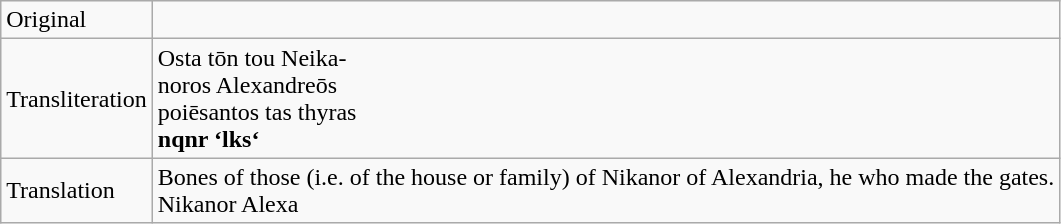<table class="wikitable">
<tr>
<td>Original</td>
<td><br></td>
</tr>
<tr>
<td>Transliteration</td>
<td>Osta tōn tou Neika-<br>noros Alexandreōs<br>poiēsantos tas thyras<br><strong>nqnr ‘lks‘</strong></td>
</tr>
<tr>
<td>Translation</td>
<td>Bones of those (i.e. of the house or family) of Nikanor of Alexandria, he who made the gates. <br>Nikanor Alexa</td>
</tr>
</table>
